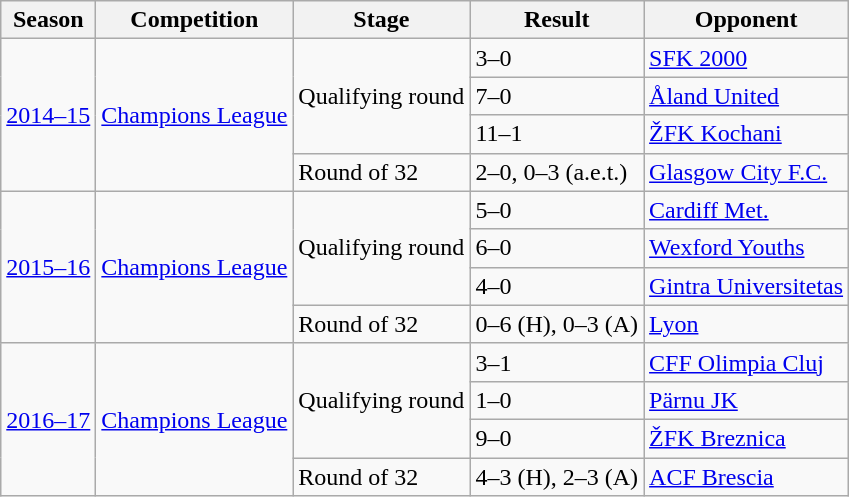<table class="wikitable">
<tr>
<th>Season</th>
<th>Competition</th>
<th>Stage</th>
<th>Result</th>
<th>Opponent</th>
</tr>
<tr>
<td rowspan=4><a href='#'>2014–15</a></td>
<td rowspan=4><a href='#'>Champions League</a></td>
<td rowspan=3>Qualifying round</td>
<td>3–0</td>
<td> <a href='#'>SFK 2000</a></td>
</tr>
<tr>
<td>7–0</td>
<td> <a href='#'>Åland United</a></td>
</tr>
<tr>
<td>11–1</td>
<td> <a href='#'>ŽFK Kochani</a></td>
</tr>
<tr>
<td>Round of 32</td>
<td>2–0,  0–3 (a.e.t.)</td>
<td> <a href='#'>Glasgow City F.C.</a></td>
</tr>
<tr>
<td rowspan=4><a href='#'>2015–16</a></td>
<td rowspan=4><a href='#'>Champions League</a></td>
<td rowspan=3>Qualifying round</td>
<td>5–0</td>
<td> <a href='#'>Cardiff Met.</a></td>
</tr>
<tr>
<td>6–0</td>
<td> <a href='#'>Wexford Youths</a></td>
</tr>
<tr>
<td>4–0</td>
<td> <a href='#'>Gintra Universitetas</a></td>
</tr>
<tr>
<td>Round of 32</td>
<td>0–6 (H), 0–3 (A)</td>
<td> <a href='#'>Lyon</a></td>
</tr>
<tr>
<td rowspan=4><a href='#'>2016–17</a></td>
<td rowspan=4><a href='#'>Champions League</a></td>
<td rowspan=3>Qualifying round</td>
<td>3–1</td>
<td> <a href='#'>CFF Olimpia Cluj</a></td>
</tr>
<tr>
<td>1–0</td>
<td> <a href='#'>Pärnu JK</a></td>
</tr>
<tr>
<td>9–0</td>
<td> <a href='#'>ŽFK Breznica</a></td>
</tr>
<tr>
<td>Round of 32</td>
<td>4–3 (H), 2–3 (A)</td>
<td> <a href='#'>ACF Brescia</a></td>
</tr>
</table>
